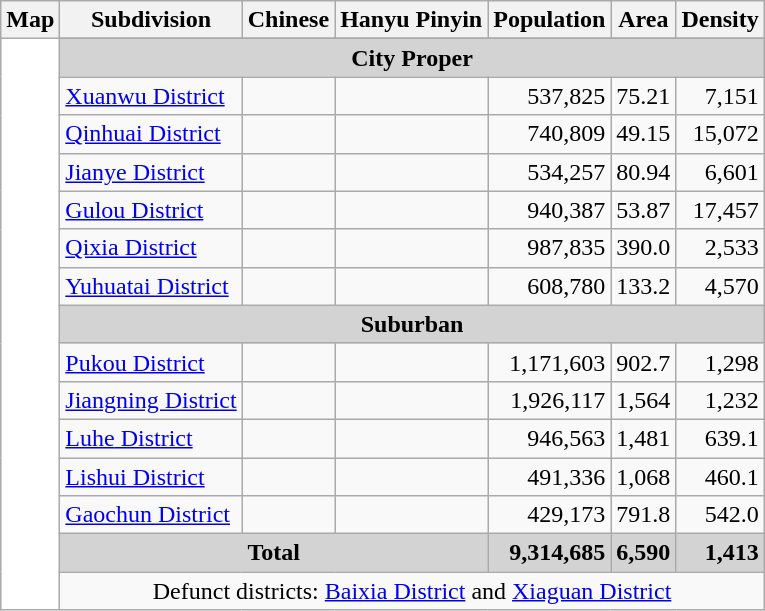<table class="wikitable">
<tr>
<th style="text-align:center;">Map</th>
<th style="text-align:center;">Subdivision</th>
<th style="text-align:center;">Chinese</th>
<th style="text-align:center;">Hanyu Pinyin</th>
<th style="text-align:center;">Population </th>
<th style="text-align:center;">Area </th>
<th style="text-align:center;">Density </th>
</tr>
<tr>
<th rowspan="16" style="background:#fff;"><div><br>












</div></th>
</tr>
<tr style="background:#d3d3d3;">
<td colspan="7" style="text-align:center; "><strong>City Proper</strong></td>
</tr>
<tr>
<td><a href='#'>Xuanwu District</a></td>
<td align=left></td>
<td align=left></td>
<td align=right>537,825</td>
<td align=right>75.21</td>
<td align=right>7,151</td>
</tr>
<tr>
<td><a href='#'>Qinhuai District</a></td>
<td align=left></td>
<td align=left></td>
<td align=right>740,809</td>
<td align=right>49.15</td>
<td align=right>15,072</td>
</tr>
<tr>
<td><a href='#'>Jianye District</a></td>
<td align=left></td>
<td align=left></td>
<td align=right>534,257</td>
<td align=right>80.94</td>
<td align=right>6,601</td>
</tr>
<tr>
<td><a href='#'>Gulou District</a></td>
<td align=left></td>
<td align=left></td>
<td align=right>940,387</td>
<td align=right>53.87</td>
<td align=right>17,457</td>
</tr>
<tr>
<td><a href='#'>Qixia District</a></td>
<td align=left></td>
<td align=left></td>
<td align=right>987,835</td>
<td align=right>390.0</td>
<td align=right>2,533</td>
</tr>
<tr>
<td><a href='#'>Yuhuatai District</a></td>
<td align=left></td>
<td align=left></td>
<td align=right>608,780</td>
<td align=right>133.2</td>
<td align=right>4,570</td>
</tr>
<tr style="background:#d3d3d3;">
<td colspan="7" style="text-align:center; "><strong>Suburban</strong></td>
</tr>
<tr>
<td><a href='#'>Pukou District</a></td>
<td align=left></td>
<td align=left></td>
<td align=right>1,171,603</td>
<td align=right>902.7</td>
<td align=right>1,298</td>
</tr>
<tr>
<td><a href='#'>Jiangning District</a></td>
<td align=left></td>
<td align=left></td>
<td align=right>1,926,117</td>
<td align=right>1,564</td>
<td align=right>1,232</td>
</tr>
<tr>
<td><a href='#'>Luhe<!--Please do not change 'Luhe' to 'Liuhe' without providing a source.--> District</a></td>
<td align=left></td>
<td align=left></td>
<td align=right>946,563</td>
<td align=right>1,481</td>
<td align=right>639.1</td>
</tr>
<tr>
<td><a href='#'>Lishui District</a></td>
<td align=left></td>
<td align=left></td>
<td align=right>491,336</td>
<td align=right>1,068</td>
<td align=right>460.1</td>
</tr>
<tr>
<td><a href='#'>Gaochun District</a></td>
<td align=left></td>
<td align=left></td>
<td align=right>429,173</td>
<td align=right>791.8</td>
<td align=right>542.0</td>
</tr>
<tr style="background:#d3d3d3;">
<td colspan=3 style="text-align:center; "><strong>Total</strong></td>
<td align=right><strong>9,314,685</strong></td>
<td align=right><strong>6,590</strong></td>
<td align=right><strong>1,413</strong></td>
</tr>
<tr>
<td colspan=6 style="text-align:center; ">Defunct districts: <a href='#'>Baixia District</a> and <a href='#'>Xiaguan District</a></td>
</tr>
</table>
